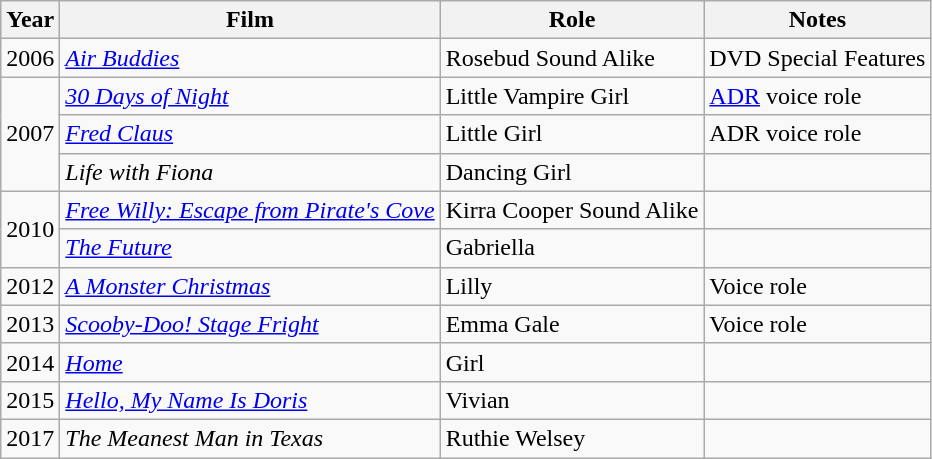<table class=wikitable>
<tr>
<th>Year</th>
<th>Film</th>
<th>Role</th>
<th>Notes</th>
</tr>
<tr>
<td>2006</td>
<td><em><a href='#'>Air Buddies</a></em></td>
<td>Rosebud Sound Alike</td>
<td>DVD Special Features</td>
</tr>
<tr>
<td rowspan=3>2007</td>
<td><em><a href='#'>30 Days of Night</a></em></td>
<td>Little Vampire Girl</td>
<td><a href='#'>ADR</a> voice role</td>
</tr>
<tr>
<td><em><a href='#'>Fred Claus</a></em></td>
<td>Little Girl</td>
<td>ADR voice role</td>
</tr>
<tr>
<td><em>Life with Fiona</em></td>
<td>Dancing Girl</td>
<td></td>
</tr>
<tr>
<td rowspan=2>2010</td>
<td><em><a href='#'>Free Willy: Escape from Pirate's Cove</a></em></td>
<td>Kirra Cooper Sound Alike</td>
<td></td>
</tr>
<tr>
<td><em><a href='#'>The Future</a></em></td>
<td>Gabriella</td>
<td></td>
</tr>
<tr>
<td>2012</td>
<td><em><a href='#'>A Monster Christmas</a></em></td>
<td>Lilly</td>
<td>Voice role</td>
</tr>
<tr>
<td>2013</td>
<td><em><a href='#'>Scooby-Doo! Stage Fright</a></em></td>
<td>Emma Gale</td>
<td>Voice role</td>
</tr>
<tr>
<td>2014</td>
<td><em><a href='#'>Home</a></em></td>
<td>Girl</td>
<td></td>
</tr>
<tr>
<td>2015</td>
<td><em><a href='#'>Hello, My Name Is Doris</a></em></td>
<td>Vivian</td>
<td></td>
</tr>
<tr>
<td>2017</td>
<td><em>The Meanest Man in Texas</em></td>
<td>Ruthie Welsey</td>
<td></td>
</tr>
</table>
